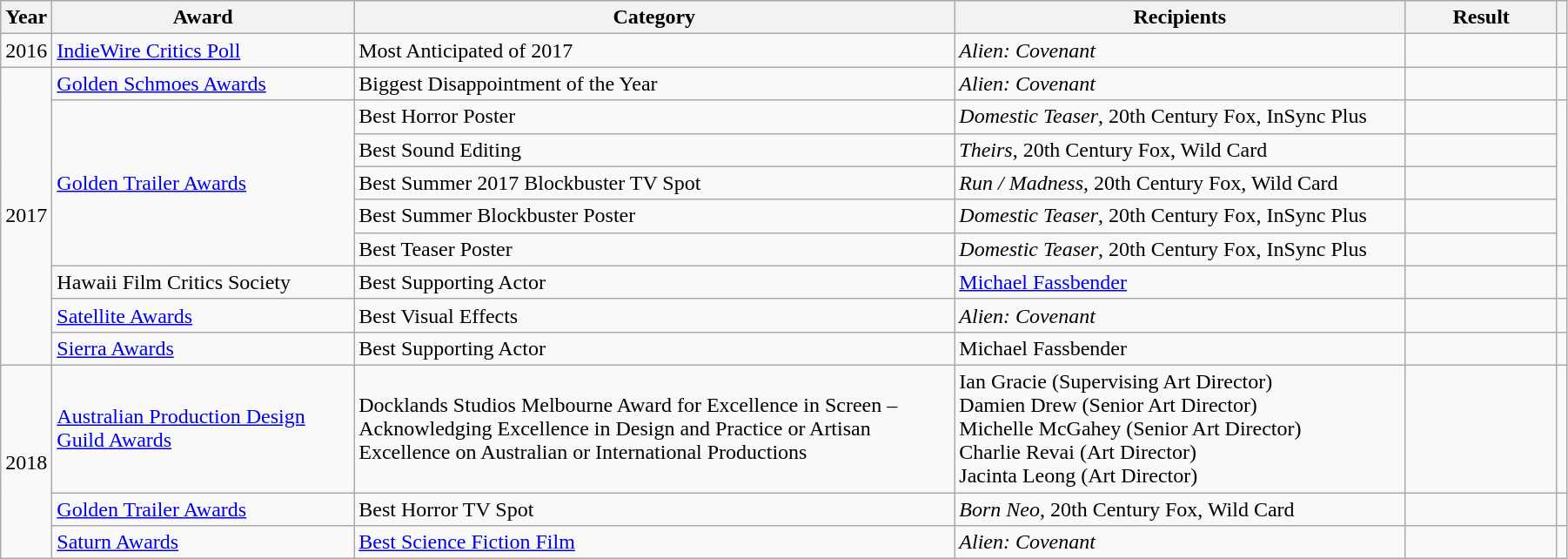<table class="wikitable sortable plainrowheaders" width="95%" cellpadding="5">
<tr>
<th>Year</th>
<th width="20%">Award</th>
<th width="40%">Category</th>
<th width="30%">Recipients</th>
<th width="10%">Result</th>
<th></th>
</tr>
<tr>
<td>2016</td>
<td><a href='#'>IndieWire Critics Poll</a></td>
<td>Most Anticipated of 2017</td>
<td><em>Alien: Covenant</em></td>
<td></td>
<td style="text-align:center;"></td>
</tr>
<tr>
<td rowspan="9">2017</td>
<td><a href='#'>Golden Schmoes Awards</a></td>
<td>Biggest Disappointment of the Year</td>
<td><em>Alien: Covenant</em></td>
<td></td>
<td style="text-align:center;"></td>
</tr>
<tr>
<td rowspan="5"><a href='#'>Golden Trailer Awards</a></td>
<td>Best Horror Poster</td>
<td><em>Domestic Teaser</em>, 20th Century Fox, InSync Plus</td>
<td></td>
<td rowspan="5" style="text-align:center;"></td>
</tr>
<tr>
<td>Best Sound Editing</td>
<td><em>Theirs</em>, 20th Century Fox, Wild Card</td>
<td></td>
</tr>
<tr>
<td>Best Summer 2017 Blockbuster TV Spot</td>
<td><em>Run / Madness</em>, 20th Century Fox, Wild Card</td>
<td></td>
</tr>
<tr>
<td>Best Summer Blockbuster Poster</td>
<td><em>Domestic Teaser</em>, 20th Century Fox, InSync Plus</td>
<td></td>
</tr>
<tr>
<td>Best Teaser Poster</td>
<td><em>Domestic Teaser</em>, 20th Century Fox, InSync Plus</td>
<td></td>
</tr>
<tr>
<td>Hawaii Film Critics Society</td>
<td>Best Supporting Actor</td>
<td><a href='#'>Michael Fassbender</a></td>
<td></td>
<td style="text-align:center;"></td>
</tr>
<tr>
<td><a href='#'>Satellite Awards</a></td>
<td>Best Visual Effects</td>
<td><em>Alien: Covenant</em></td>
<td></td>
<td style="text-align:center;"></td>
</tr>
<tr>
<td><a href='#'>Sierra Awards</a></td>
<td>Best Supporting Actor</td>
<td>Michael Fassbender</td>
<td></td>
<td style="text-align:center;"></td>
</tr>
<tr>
<td rowspan="10">2018</td>
<td><a href='#'>Australian Production Design Guild Awards</a></td>
<td>Docklands Studios Melbourne Award for Excellence in Screen – Acknowledging Excellence in Design and Practice or Artisan Excellence on Australian or International Productions</td>
<td>Ian Gracie (Supervising Art Director)<br>Damien Drew (Senior Art Director)<br>Michelle McGahey (Senior Art Director)<br>Charlie Revai (Art Director)<br>Jacinta Leong (Art Director)</td>
<td></td>
<td style="text-align:center;"></td>
</tr>
<tr>
<td><a href='#'>Golden Trailer Awards</a></td>
<td>Best Horror TV Spot</td>
<td><em>Born Neo</em>, 20th Century Fox, Wild Card</td>
<td></td>
<td style="text-align:center;"></td>
</tr>
<tr>
<td><a href='#'>Saturn Awards</a></td>
<td><a href='#'>Best Science Fiction Film</a></td>
<td><em>Alien: Covenant</em></td>
<td></td>
<td style="text-align:center;"></td>
</tr>
</table>
